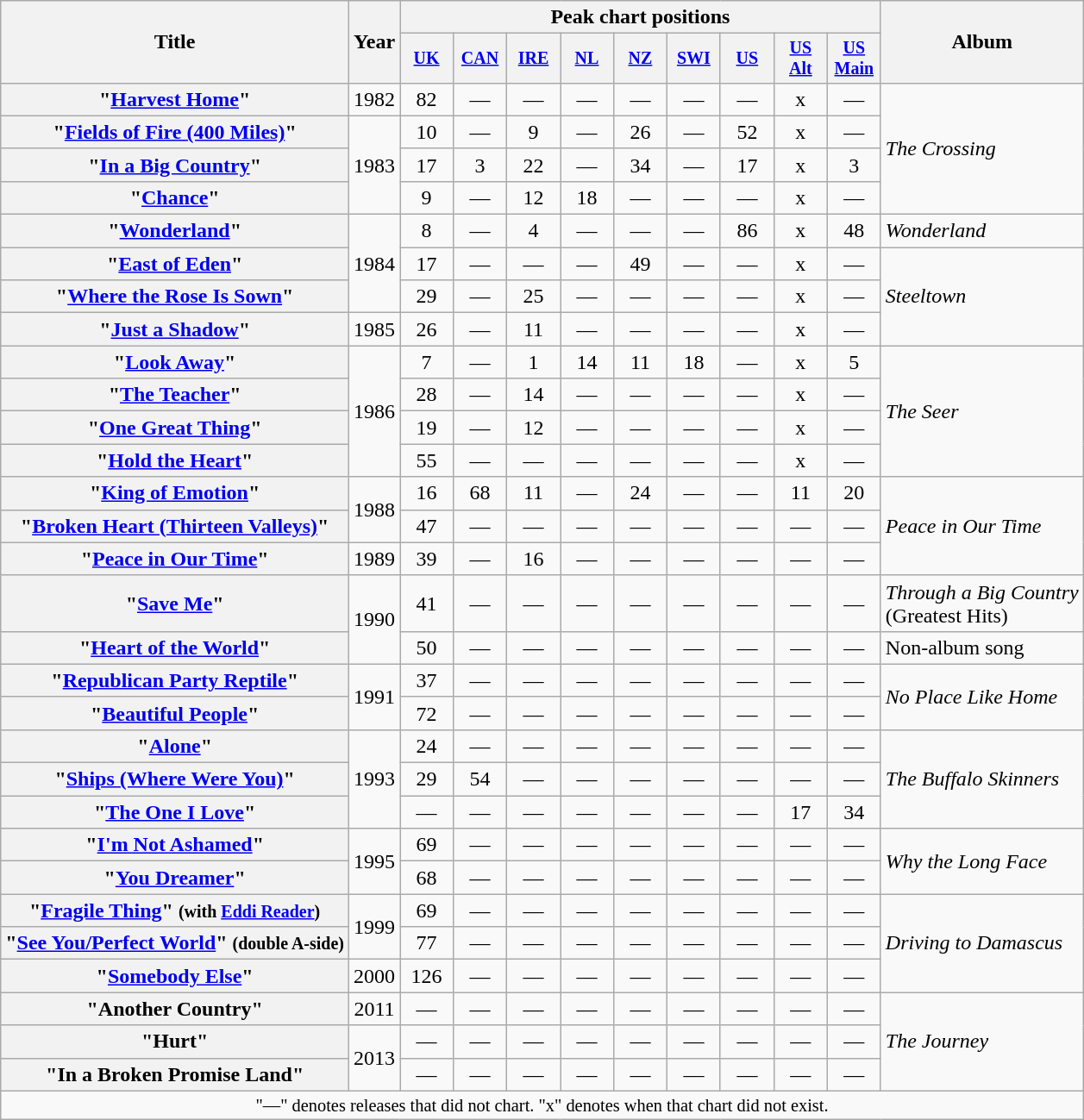<table class="wikitable plainrowheaders" style="text-align:center;">
<tr>
<th rowspan="2">Title</th>
<th rowspan="2">Year</th>
<th colspan="9">Peak chart positions</th>
<th rowspan="2">Album</th>
</tr>
<tr style="font-size:smaller;">
<th style="width:35px;"><a href='#'>UK</a><br></th>
<th style="width:35px;"><a href='#'>CAN</a></th>
<th style="width:35px;"><a href='#'>IRE</a><br></th>
<th style="width:35px;"><a href='#'>NL</a><br></th>
<th style="width:35px;"><a href='#'>NZ</a><br></th>
<th style="width:35px;"><a href='#'>SWI</a><br></th>
<th style="width:35px;"><a href='#'>US</a></th>
<th style="width:35px;"><a href='#'>US Alt</a></th>
<th style="width:35px;"><a href='#'>US Main</a></th>
</tr>
<tr>
<th scope="row">"<a href='#'>Harvest Home</a>"</th>
<td>1982</td>
<td>82</td>
<td>—</td>
<td>—</td>
<td>—</td>
<td>—</td>
<td>—</td>
<td>—</td>
<td>x</td>
<td>—</td>
<td style="text-align:left;" rowspan="4"><em>The Crossing</em></td>
</tr>
<tr>
<th scope="row">"<a href='#'>Fields of Fire (400 Miles)</a>"</th>
<td rowspan="3">1983</td>
<td>10</td>
<td>—</td>
<td>9</td>
<td>—</td>
<td>26</td>
<td>—</td>
<td>52</td>
<td>x</td>
<td>—</td>
</tr>
<tr>
<th scope="row">"<a href='#'>In a Big Country</a>"</th>
<td>17</td>
<td>3</td>
<td>22</td>
<td>—</td>
<td>34</td>
<td>—</td>
<td>17</td>
<td>x</td>
<td>3</td>
</tr>
<tr>
<th scope="row">"<a href='#'>Chance</a>"</th>
<td>9</td>
<td>—</td>
<td>12</td>
<td>18</td>
<td>—</td>
<td>—</td>
<td>—</td>
<td>x</td>
<td>—</td>
</tr>
<tr>
<th scope="row">"<a href='#'>Wonderland</a>"</th>
<td rowspan="3">1984</td>
<td>8</td>
<td>—</td>
<td>4</td>
<td>—</td>
<td>—</td>
<td>—</td>
<td>86</td>
<td>x</td>
<td>48</td>
<td style="text-align:left;"><em>Wonderland</em></td>
</tr>
<tr>
<th scope="row">"<a href='#'>East of Eden</a>"</th>
<td>17</td>
<td>—</td>
<td>—</td>
<td>—</td>
<td>49</td>
<td>—</td>
<td>—</td>
<td>x</td>
<td>—</td>
<td style="text-align:left;" rowspan="3"><em>Steeltown</em></td>
</tr>
<tr>
<th scope="row">"<a href='#'>Where the Rose Is Sown</a>"</th>
<td>29</td>
<td>—</td>
<td>25</td>
<td>—</td>
<td>—</td>
<td>—</td>
<td>—</td>
<td>x</td>
<td>—</td>
</tr>
<tr>
<th scope="row">"<a href='#'>Just a Shadow</a>"</th>
<td>1985</td>
<td>26</td>
<td>—</td>
<td>11</td>
<td>—</td>
<td>—</td>
<td>—</td>
<td>—</td>
<td>x</td>
<td>—</td>
</tr>
<tr>
<th scope="row">"<a href='#'>Look Away</a>"</th>
<td rowspan="4">1986</td>
<td>7</td>
<td>—</td>
<td>1</td>
<td>14</td>
<td>11</td>
<td>18</td>
<td>—</td>
<td>x</td>
<td>5</td>
<td style="text-align:left;" rowspan="4"><em>The Seer</em></td>
</tr>
<tr>
<th scope="row">"<a href='#'>The Teacher</a>"</th>
<td>28</td>
<td>—</td>
<td>14</td>
<td>—</td>
<td>—</td>
<td>—</td>
<td>—</td>
<td>x</td>
<td>—</td>
</tr>
<tr>
<th scope="row">"<a href='#'>One Great Thing</a>"</th>
<td>19</td>
<td>—</td>
<td>12</td>
<td>—</td>
<td>—</td>
<td>—</td>
<td>—</td>
<td>x</td>
<td>—</td>
</tr>
<tr>
<th scope="row">"<a href='#'>Hold the Heart</a>"</th>
<td>55</td>
<td>—</td>
<td>—</td>
<td>—</td>
<td>—</td>
<td>—</td>
<td>—</td>
<td>x</td>
<td>—</td>
</tr>
<tr>
<th scope="row">"<a href='#'>King of Emotion</a>"</th>
<td rowspan="2">1988</td>
<td>16</td>
<td>68</td>
<td>11</td>
<td>—</td>
<td>24</td>
<td>—</td>
<td>—</td>
<td>11</td>
<td>20</td>
<td style="text-align:left;" rowspan="3"><em>Peace in Our Time</em></td>
</tr>
<tr>
<th scope="row">"<a href='#'>Broken Heart (Thirteen Valleys)</a>"</th>
<td>47</td>
<td>—</td>
<td>—</td>
<td>—</td>
<td>—</td>
<td>—</td>
<td>—</td>
<td>—</td>
<td>—</td>
</tr>
<tr>
<th scope="row">"<a href='#'>Peace in Our Time</a>"</th>
<td>1989</td>
<td>39</td>
<td>—</td>
<td>16</td>
<td>—</td>
<td>—</td>
<td>—</td>
<td>—</td>
<td>—</td>
<td>—</td>
</tr>
<tr>
<th scope="row">"<a href='#'>Save Me</a>"</th>
<td rowspan="2">1990</td>
<td>41</td>
<td>—</td>
<td>—</td>
<td>—</td>
<td>—</td>
<td>—</td>
<td>—</td>
<td>—</td>
<td>—</td>
<td style="text-align:left;"><em>Through a Big Country</em><br>(Greatest Hits)</td>
</tr>
<tr>
<th scope="row">"<a href='#'>Heart of the World</a>"</th>
<td>50</td>
<td>—</td>
<td>—</td>
<td>—</td>
<td>—</td>
<td>—</td>
<td>—</td>
<td>—</td>
<td>—</td>
<td style="text-align:left;">Non-album song</td>
</tr>
<tr>
<th scope="row">"<a href='#'>Republican Party Reptile</a>"</th>
<td rowspan="2">1991</td>
<td>37</td>
<td>—</td>
<td>—</td>
<td>—</td>
<td>—</td>
<td>—</td>
<td>—</td>
<td>—</td>
<td>—</td>
<td style="text-align:left;" rowspan="2"><em>No Place Like Home</em></td>
</tr>
<tr>
<th scope="row">"<a href='#'>Beautiful People</a>"</th>
<td>72</td>
<td>—</td>
<td>—</td>
<td>—</td>
<td>—</td>
<td>—</td>
<td>—</td>
<td>—</td>
<td>—</td>
</tr>
<tr>
<th scope="row">"<a href='#'>Alone</a>"</th>
<td rowspan="3">1993</td>
<td>24</td>
<td>—</td>
<td>—</td>
<td>—</td>
<td>—</td>
<td>—</td>
<td>—</td>
<td>—</td>
<td>—</td>
<td style="text-align:left;" rowspan="3"><em>The Buffalo Skinners</em></td>
</tr>
<tr>
<th scope="row">"<a href='#'>Ships (Where Were You)</a>"</th>
<td>29</td>
<td>54</td>
<td>—</td>
<td>—</td>
<td>—</td>
<td>—</td>
<td>—</td>
<td>—</td>
<td>—</td>
</tr>
<tr>
<th scope="row">"<a href='#'>The One I Love</a>"</th>
<td>—</td>
<td>—</td>
<td>—</td>
<td>—</td>
<td>—</td>
<td>—</td>
<td>—</td>
<td>17</td>
<td>34</td>
</tr>
<tr>
<th scope="row">"<a href='#'>I'm Not Ashamed</a>"</th>
<td rowspan="2">1995</td>
<td>69</td>
<td>—</td>
<td>—</td>
<td>—</td>
<td>—</td>
<td>—</td>
<td>—</td>
<td>—</td>
<td>—</td>
<td style="text-align:left;" rowspan="2"><em>Why the Long Face</em></td>
</tr>
<tr>
<th scope="row">"<a href='#'>You Dreamer</a>"</th>
<td>68</td>
<td>—</td>
<td>—</td>
<td>—</td>
<td>—</td>
<td>—</td>
<td>—</td>
<td>—</td>
<td>—</td>
</tr>
<tr>
<th scope="row">"<a href='#'>Fragile Thing</a>" <small>(with <a href='#'>Eddi Reader</a>)</small></th>
<td rowspan="2">1999</td>
<td>69</td>
<td>—</td>
<td>—</td>
<td>—</td>
<td>—</td>
<td>—</td>
<td>—</td>
<td>—</td>
<td>—</td>
<td style="text-align:left;" rowspan="3"><em>Driving to Damascus</em></td>
</tr>
<tr>
<th scope="row">"<a href='#'>See You/Perfect World</a>" <small>(double A-side)</small></th>
<td>77</td>
<td>—</td>
<td>—</td>
<td>—</td>
<td>—</td>
<td>—</td>
<td>—</td>
<td>—</td>
<td>—</td>
</tr>
<tr>
<th scope="row">"<a href='#'>Somebody Else</a>"</th>
<td>2000</td>
<td>126</td>
<td>—</td>
<td>—</td>
<td>—</td>
<td>—</td>
<td>—</td>
<td>—</td>
<td>—</td>
<td>—</td>
</tr>
<tr>
<th scope="row">"Another Country"</th>
<td>2011</td>
<td>—</td>
<td>—</td>
<td>—</td>
<td>—</td>
<td>—</td>
<td>—</td>
<td>—</td>
<td>—</td>
<td>—</td>
<td style="text-align:left;" rowspan="3"><em>The Journey</em></td>
</tr>
<tr>
<th scope="row">"Hurt"</th>
<td rowspan="2">2013</td>
<td>—</td>
<td>—</td>
<td>—</td>
<td>—</td>
<td>—</td>
<td>—</td>
<td>—</td>
<td>—</td>
<td>—</td>
</tr>
<tr>
<th scope="row">"In a Broken Promise Land"</th>
<td>—</td>
<td>—</td>
<td>—</td>
<td>—</td>
<td>—</td>
<td>—</td>
<td>—</td>
<td>—</td>
<td>—</td>
</tr>
<tr>
<td colspan="15" style="font-size:85%">"—" denotes releases that did not chart. "x" denotes when that chart did not exist.</td>
</tr>
</table>
